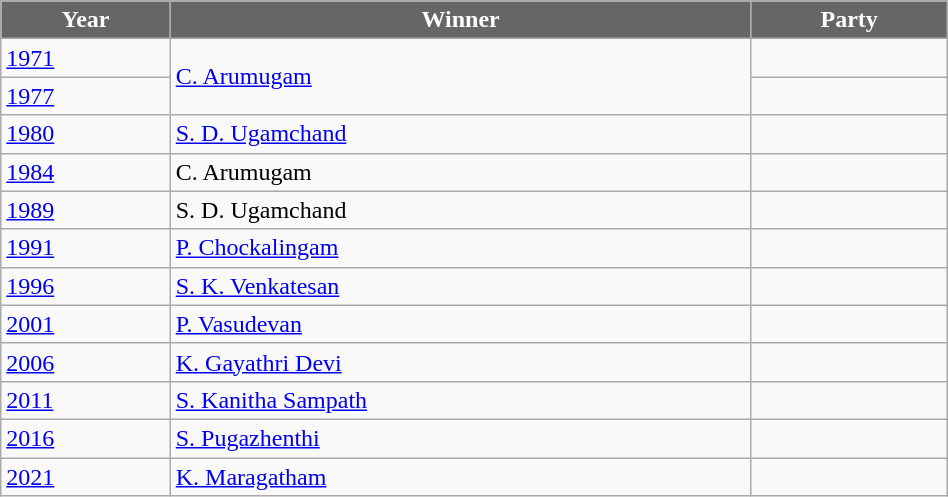<table class="wikitable" width="50%">
<tr>
<th style="background-color:#666666; color:white">Year</th>
<th style="background-color:#666666; color:white">Winner</th>
<th style="background-color:#666666; color:white" colspan="2">Party</th>
</tr>
<tr>
<td><a href='#'>1971</a></td>
<td rowspan=2><a href='#'>C. Arumugam</a></td>
<td></td>
</tr>
<tr>
<td><a href='#'>1977</a></td>
</tr>
<tr>
<td><a href='#'>1980</a></td>
<td><a href='#'>S. D. Ugamchand</a></td>
<td></td>
</tr>
<tr>
<td><a href='#'>1984</a></td>
<td>C. Arumugam</td>
<td></td>
</tr>
<tr>
<td><a href='#'>1989</a></td>
<td>S. D. Ugamchand</td>
<td></td>
</tr>
<tr>
<td><a href='#'>1991</a></td>
<td><a href='#'>P. Chockalingam</a></td>
</tr>
<tr>
<td><a href='#'>1996</a></td>
<td><a href='#'>S. K. Venkatesan</a></td>
<td></td>
</tr>
<tr>
<td><a href='#'>2001</a></td>
<td><a href='#'>P. Vasudevan</a></td>
<td></td>
</tr>
<tr>
<td><a href='#'>2006</a></td>
<td><a href='#'>K. Gayathri Devi</a></td>
<td></td>
</tr>
<tr>
<td><a href='#'>2011</a></td>
<td><a href='#'>S. Kanitha Sampath</a></td>
<td></td>
</tr>
<tr>
<td><a href='#'>2016</a></td>
<td><a href='#'>S. Pugazhenthi</a></td>
<td></td>
</tr>
<tr>
<td><a href='#'>2021</a></td>
<td><a href='#'>K. Maragatham</a></td>
<td></td>
</tr>
</table>
